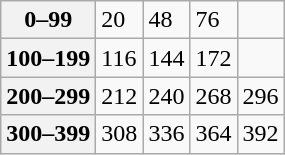<table class="wikitable">
<tr>
<th>0–99</th>
<td>20</td>
<td>48</td>
<td>76</td>
<td></td>
</tr>
<tr>
<th>100–199</th>
<td>116</td>
<td>144</td>
<td>172</td>
<td></td>
</tr>
<tr>
<th>200–299</th>
<td>212</td>
<td>240</td>
<td>268</td>
<td>296</td>
</tr>
<tr>
<th>300–399</th>
<td>308</td>
<td>336</td>
<td>364</td>
<td>392</td>
</tr>
</table>
